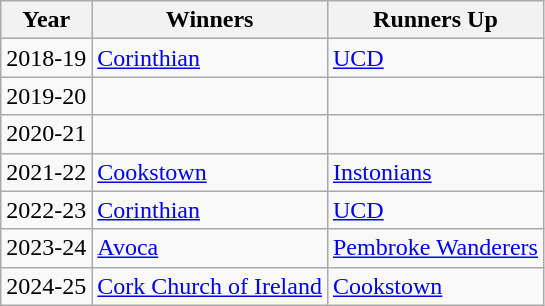<table class="wikitable collapsible">
<tr>
<th>Year</th>
<th>Winners</th>
<th>Runners Up</th>
</tr>
<tr>
<td>2018-19</td>
<td><a href='#'>Corinthian</a></td>
<td><a href='#'>UCD</a></td>
</tr>
<tr>
<td>2019-20</td>
<td></td>
</tr>
<tr>
<td>2020-21</td>
<td></td>
<td></td>
</tr>
<tr>
<td>2021-22</td>
<td><a href='#'>Cookstown</a></td>
<td><a href='#'>Instonians</a></td>
</tr>
<tr>
<td>2022-23</td>
<td><a href='#'>Corinthian</a></td>
<td><a href='#'>UCD</a></td>
</tr>
<tr>
<td>2023-24</td>
<td><a href='#'>Avoca</a></td>
<td><a href='#'>Pembroke Wanderers</a></td>
</tr>
<tr>
<td>2024-25</td>
<td><a href='#'>Cork Church of Ireland</a></td>
<td><a href='#'>Cookstown</a></td>
</tr>
</table>
